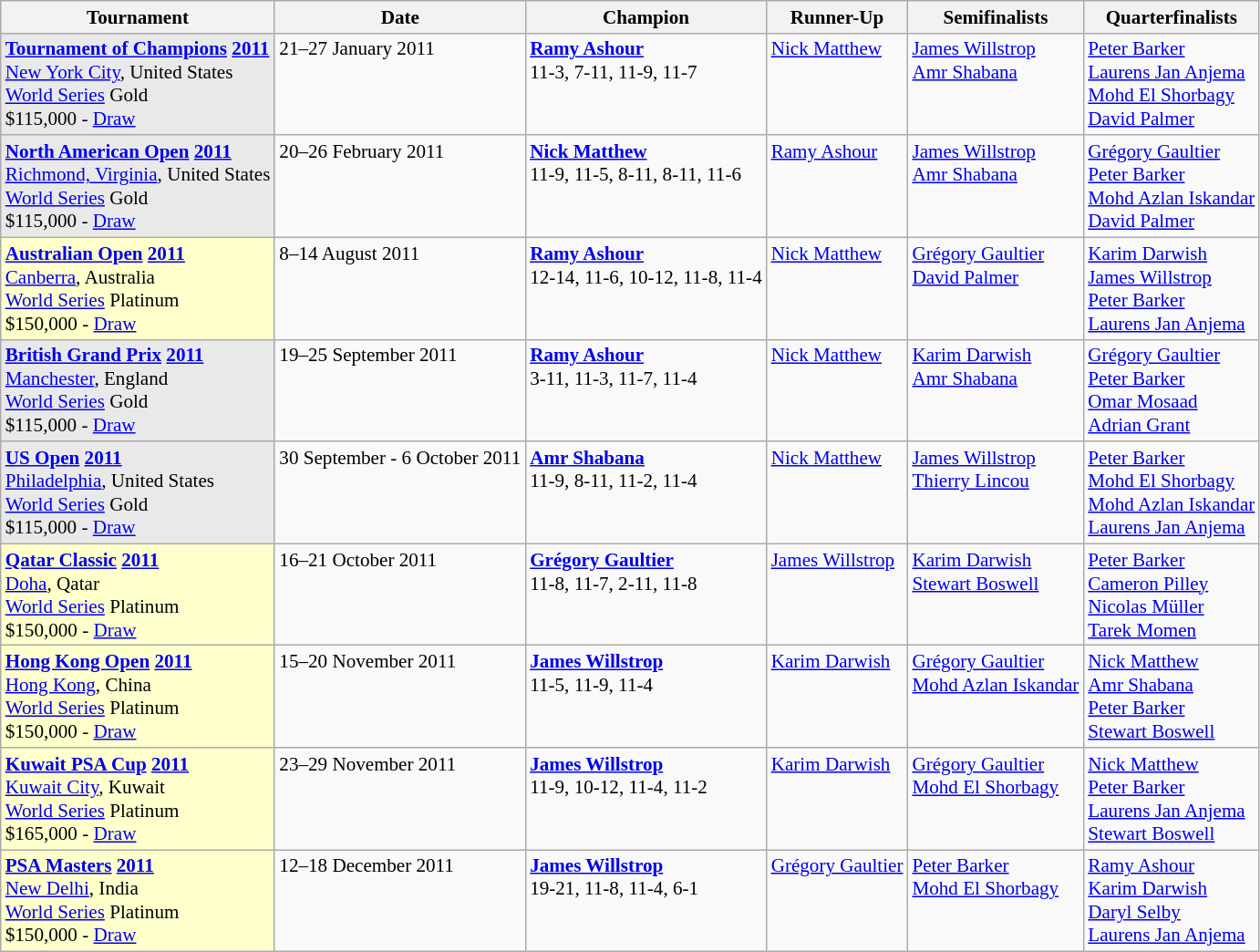<table class="wikitable" style="font-size:88%">
<tr>
<th>Tournament</th>
<th>Date</th>
<th>Champion</th>
<th>Runner-Up</th>
<th>Semifinalists</th>
<th>Quarterfinalists</th>
</tr>
<tr valign=top>
<td style="background:#E9E9E9;"><strong><a href='#'>Tournament of Champions</a> <a href='#'>2011</a></strong><br> <a href='#'>New York City</a>, United States<br><a href='#'>World Series</a> Gold<br>$115,000 - <a href='#'>Draw</a></td>
<td>21–27 January 2011</td>
<td> <strong><a href='#'>Ramy Ashour</a></strong><br>11-3, 7-11, 11-9, 11-7</td>
<td> <a href='#'>Nick Matthew</a></td>
<td> <a href='#'>James Willstrop</a><br> <a href='#'>Amr Shabana</a></td>
<td> <a href='#'>Peter Barker</a><br> <a href='#'>Laurens Jan Anjema</a><br> <a href='#'>Mohd El Shorbagy</a><br> <a href='#'>David Palmer</a></td>
</tr>
<tr valign=top>
<td style="background:#E9E9E9;"><strong><a href='#'>North American Open</a> <a href='#'>2011</a></strong><br> <a href='#'>Richmond, Virginia</a>, United States<br><a href='#'>World Series</a> Gold<br>$115,000 - <a href='#'>Draw</a></td>
<td>20–26 February 2011</td>
<td> <strong><a href='#'>Nick Matthew</a></strong><br>11-9, 11-5, 8-11, 8-11, 11-6</td>
<td> <a href='#'>Ramy Ashour</a></td>
<td> <a href='#'>James Willstrop</a><br> <a href='#'>Amr Shabana</a></td>
<td> <a href='#'>Grégory Gaultier</a><br> <a href='#'>Peter Barker</a><br> <a href='#'>Mohd Azlan Iskandar</a><br> <a href='#'>David Palmer</a></td>
</tr>
<tr valign=top>
<td style="background:#ffc;"><strong><a href='#'>Australian Open</a> <a href='#'>2011</a></strong><br> <a href='#'>Canberra</a>, Australia<br><a href='#'>World Series</a> Platinum<br>$150,000 - <a href='#'>Draw</a></td>
<td>8–14 August 2011</td>
<td> <strong><a href='#'>Ramy Ashour</a></strong><br>12-14, 11-6, 10-12, 11-8, 11-4</td>
<td> <a href='#'>Nick Matthew</a></td>
<td> <a href='#'>Grégory Gaultier</a><br> <a href='#'>David Palmer</a></td>
<td> <a href='#'>Karim Darwish</a><br> <a href='#'>James Willstrop</a><br> <a href='#'>Peter Barker</a><br> <a href='#'>Laurens Jan Anjema</a></td>
</tr>
<tr valign=top>
<td style="background:#E9E9E9;"><strong><a href='#'>British Grand Prix</a> <a href='#'>2011</a></strong><br> <a href='#'>Manchester</a>, England<br><a href='#'>World Series</a> Gold<br>$115,000 - <a href='#'>Draw</a></td>
<td>19–25 September 2011</td>
<td> <strong><a href='#'>Ramy Ashour</a></strong><br>3-11, 11-3, 11-7, 11-4</td>
<td> <a href='#'>Nick Matthew</a></td>
<td> <a href='#'>Karim Darwish</a><br> <a href='#'>Amr Shabana</a></td>
<td> <a href='#'>Grégory Gaultier</a><br> <a href='#'>Peter Barker</a><br> <a href='#'>Omar Mosaad</a><br> <a href='#'>Adrian Grant</a></td>
</tr>
<tr valign=top>
<td style="background:#E9E9E9;"><strong><a href='#'>US Open</a> <a href='#'>2011</a></strong><br> <a href='#'>Philadelphia</a>, United States<br><a href='#'>World Series</a> Gold<br>$115,000 - <a href='#'>Draw</a></td>
<td>30 September - 6 October 2011</td>
<td> <strong><a href='#'>Amr Shabana</a></strong><br>11-9, 8-11, 11-2, 11-4</td>
<td> <a href='#'>Nick Matthew</a></td>
<td> <a href='#'>James Willstrop</a><br> <a href='#'>Thierry Lincou</a></td>
<td> <a href='#'>Peter Barker</a><br> <a href='#'>Mohd El Shorbagy</a><br> <a href='#'>Mohd Azlan Iskandar</a><br> <a href='#'>Laurens Jan Anjema</a></td>
</tr>
<tr valign=top>
<td style="background:#ffc;"><strong><a href='#'>Qatar Classic</a> <a href='#'>2011</a></strong><br> <a href='#'>Doha</a>, Qatar<br><a href='#'>World Series</a> Platinum<br>$150,000 - <a href='#'>Draw</a></td>
<td>16–21 October 2011</td>
<td> <strong><a href='#'>Grégory Gaultier</a></strong><br>11-8, 11-7, 2-11, 11-8</td>
<td> <a href='#'>James Willstrop</a></td>
<td> <a href='#'>Karim Darwish</a><br> <a href='#'>Stewart Boswell</a></td>
<td> <a href='#'>Peter Barker</a><br> <a href='#'>Cameron Pilley</a><br> <a href='#'>Nicolas Müller</a><br> <a href='#'>Tarek Momen</a></td>
</tr>
<tr valign=top>
<td style="background:#ffc;"><strong><a href='#'>Hong Kong Open</a> <a href='#'>2011</a></strong><br> <a href='#'>Hong Kong</a>, China<br><a href='#'>World Series</a> Platinum<br>$150,000 - <a href='#'>Draw</a></td>
<td>15–20 November 2011</td>
<td> <strong><a href='#'>James Willstrop</a></strong><br>11-5, 11-9, 11-4</td>
<td> <a href='#'>Karim Darwish</a></td>
<td> <a href='#'>Grégory Gaultier</a><br> <a href='#'>Mohd Azlan Iskandar</a></td>
<td> <a href='#'>Nick Matthew</a><br> <a href='#'>Amr Shabana</a><br> <a href='#'>Peter Barker</a><br> <a href='#'>Stewart Boswell</a></td>
</tr>
<tr valign=top>
<td style="background:#ffc;"><strong><a href='#'>Kuwait PSA Cup</a> <a href='#'>2011</a></strong><br> <a href='#'>Kuwait City</a>, Kuwait<br><a href='#'>World Series</a> Platinum<br>$165,000 - <a href='#'>Draw</a></td>
<td>23–29 November 2011</td>
<td> <strong><a href='#'>James Willstrop</a></strong><br>11-9, 10-12, 11-4, 11-2</td>
<td> <a href='#'>Karim Darwish</a></td>
<td> <a href='#'>Grégory Gaultier</a><br> <a href='#'>Mohd El Shorbagy</a></td>
<td> <a href='#'>Nick Matthew</a><br> <a href='#'>Peter Barker</a><br> <a href='#'>Laurens Jan Anjema</a><br> <a href='#'>Stewart Boswell</a></td>
</tr>
<tr valign=top>
<td style="background:#ffc;"><strong><a href='#'>PSA Masters</a> <a href='#'>2011</a></strong><br> <a href='#'>New Delhi</a>, India<br><a href='#'>World Series</a> Platinum<br>$150,000 - <a href='#'>Draw</a></td>
<td>12–18 December 2011</td>
<td> <strong><a href='#'>James Willstrop</a></strong><br>19-21, 11-8, 11-4, 6-1</td>
<td> <a href='#'>Grégory Gaultier</a></td>
<td> <a href='#'>Peter Barker</a><br> <a href='#'>Mohd El Shorbagy</a></td>
<td> <a href='#'>Ramy Ashour</a><br> <a href='#'>Karim Darwish</a><br> <a href='#'>Daryl Selby</a><br> <a href='#'>Laurens Jan Anjema</a></td>
</tr>
</table>
